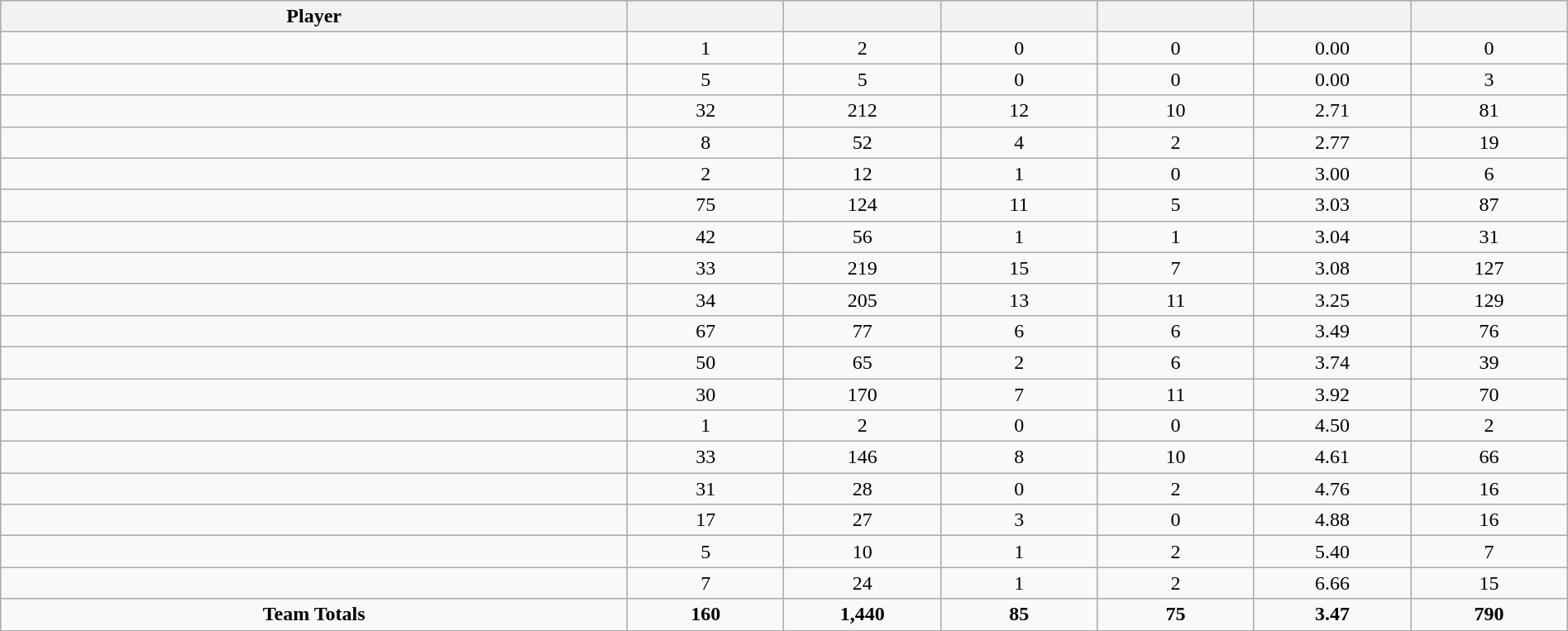<table class="wikitable sortable"  style="text-align:center; width:100%;">
<tr>
<th style="width:40%;">Player</th>
<th style="width:10%;"></th>
<th style="width:10%;" data-sort- type="number"></th>
<th style="width:10%;"></th>
<th style="width:10%;"></th>
<th style="width:10%;"></th>
<th style="width:10%;"></th>
</tr>
<tr>
<td></td>
<td>1</td>
<td>2</td>
<td>0</td>
<td>0</td>
<td>0.00</td>
<td>0</td>
</tr>
<tr>
<td></td>
<td>5</td>
<td>5</td>
<td>0</td>
<td>0</td>
<td>0.00</td>
<td>3</td>
</tr>
<tr>
<td></td>
<td>32</td>
<td>212</td>
<td>12</td>
<td>10</td>
<td>2.71</td>
<td>81</td>
</tr>
<tr>
<td></td>
<td>8</td>
<td>52</td>
<td>4</td>
<td>2</td>
<td>2.77</td>
<td>19</td>
</tr>
<tr>
<td></td>
<td>2</td>
<td>12</td>
<td>1</td>
<td>0</td>
<td>3.00</td>
<td>6</td>
</tr>
<tr>
<td></td>
<td>75</td>
<td>124</td>
<td>11</td>
<td>5</td>
<td>3.03</td>
<td>87</td>
</tr>
<tr>
<td></td>
<td>42</td>
<td>56</td>
<td>1</td>
<td>1</td>
<td>3.04</td>
<td>31</td>
</tr>
<tr>
<td></td>
<td>33</td>
<td>219</td>
<td>15</td>
<td>7</td>
<td>3.08</td>
<td>127</td>
</tr>
<tr>
<td></td>
<td>34</td>
<td>205</td>
<td>13</td>
<td>11</td>
<td>3.25</td>
<td>129</td>
</tr>
<tr>
<td></td>
<td>67</td>
<td>77</td>
<td>6</td>
<td>6</td>
<td>3.49</td>
<td>76</td>
</tr>
<tr>
<td></td>
<td>50</td>
<td>65</td>
<td>2</td>
<td>6</td>
<td>3.74</td>
<td>39</td>
</tr>
<tr>
<td></td>
<td>30</td>
<td>170</td>
<td>7</td>
<td>11</td>
<td>3.92</td>
<td>70</td>
</tr>
<tr>
<td></td>
<td>1</td>
<td>2</td>
<td>0</td>
<td>0</td>
<td>4.50</td>
<td>2</td>
</tr>
<tr>
<td></td>
<td>33</td>
<td>146</td>
<td>8</td>
<td>10</td>
<td>4.61</td>
<td>66</td>
</tr>
<tr>
<td></td>
<td>31</td>
<td>28</td>
<td>0</td>
<td>2</td>
<td>4.76</td>
<td>16</td>
</tr>
<tr>
<td></td>
<td>17</td>
<td>27</td>
<td>3</td>
<td>0</td>
<td>4.88</td>
<td>16</td>
</tr>
<tr>
<td></td>
<td>5</td>
<td>10</td>
<td>1</td>
<td>2</td>
<td>5.40</td>
<td>7</td>
</tr>
<tr>
<td></td>
<td>7</td>
<td>24</td>
<td>1</td>
<td>2</td>
<td>6.66</td>
<td>15</td>
</tr>
<tr>
<td><strong>Team Totals</strong></td>
<td><strong>160</strong></td>
<td><strong>1,440</strong></td>
<td><strong>85</strong></td>
<td><strong>75</strong></td>
<td><strong>3.47</strong></td>
<td><strong>790</strong></td>
</tr>
</table>
